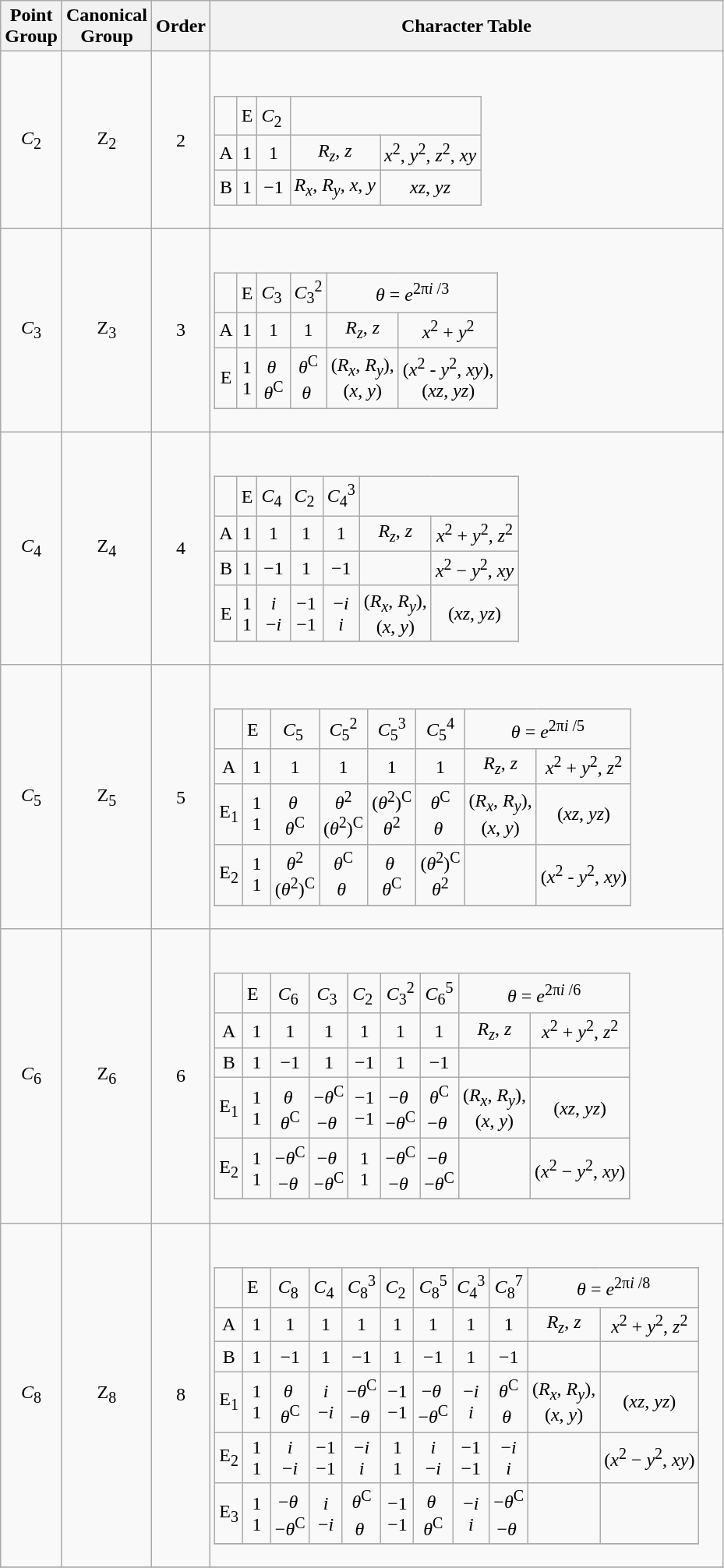<table class="wikitable"   style="text-align:center">
<tr>
<th>Point<br>Group</th>
<th>Canonical<br>Group</th>
<th>Order</th>
<th>Character Table</th>
</tr>
<tr>
<td><em>C</em><sub>2</sub></td>
<td>Z<sub>2</sub></td>
<td>2</td>
<td align="left"><br><table class="wikitable" style="text-align:center">
<tr>
<td> </td>
<td>E</td>
<td><em>C</em><sub>2</sub><sup> </sup></td>
<td colspan="2"> </td>
</tr>
<tr>
<td>A</td>
<td>1</td>
<td>1</td>
<td><em>R<sub>z</sub></em>, <em>z</em></td>
<td><em>x</em><sup>2</sup>, <em>y</em><sup>2</sup>, <em>z</em><sup>2</sup>, <em>xy</em></td>
</tr>
<tr>
<td>B</td>
<td>1</td>
<td>−1</td>
<td><em>R<sub>x</sub></em>, <em>R<sub>y</sub></em>, <em>x</em>, <em>y</em></td>
<td><em>xz</em>, <em>yz</em></td>
</tr>
</table>
</td>
</tr>
<tr>
<td><em>C</em><sub>3</sub></td>
<td>Z<sub>3</sub></td>
<td>3</td>
<td align="left"><br><table class="wikitable" style="text-align:center">
<tr>
<td> </td>
<td>E</td>
<td><em>C</em><sub>3</sub><sup> </sup></td>
<td><em>C</em><sub>3</sub><sup>2</sup></td>
<td colspan="2"><em>θ</em> = <em>e</em><sup>2π<em>i</em> /3</sup></td>
</tr>
<tr>
<td>A</td>
<td>1</td>
<td>1</td>
<td>1</td>
<td><em>R<sub>z</sub></em>, <em>z</em></td>
<td><em>x</em><sup>2</sup> + <em>y</em><sup>2</sup></td>
</tr>
<tr>
<td>E</td>
<td>1 <br> 1</td>
<td><em>θ</em><sup> </sup> <br> <em>θ</em><sup>C</sup></td>
<td><em>θ</em><sup>C</sup> <br> <em>θ</em><sup> </sup></td>
<td>(<em>R<sub>x</sub></em>, <em>R<sub>y</sub></em>), <br> (<em>x</em>, <em>y</em>)</td>
<td>(<em>x</em><sup>2</sup> - <em>y</em><sup>2</sup>, <em>xy</em>), <br> (<em>xz</em>, <em>yz</em>)</td>
</tr>
<tr>
</tr>
</table>
</td>
</tr>
<tr>
<td><em>C</em><sub>4</sub></td>
<td>Z<sub>4</sub></td>
<td>4</td>
<td align="left"><br><table class="wikitable" style="text-align:center">
<tr>
<td> </td>
<td>E</td>
<td><em>C</em><sub>4</sub><sup> </sup></td>
<td><em>C</em><sub>2</sub><sup> </sup></td>
<td><em>C</em><sub>4</sub><sup>3</sup></td>
<td colspan="2"> </td>
</tr>
<tr>
<td>A</td>
<td>1</td>
<td>1</td>
<td>1</td>
<td>1</td>
<td><em>R<sub>z</sub></em>, <em>z</em></td>
<td><em>x</em><sup>2</sup> + <em>y</em><sup>2</sup>, <em>z</em><sup>2</sup></td>
</tr>
<tr>
<td>B</td>
<td>1</td>
<td>−1</td>
<td>1</td>
<td>−1</td>
<td> </td>
<td><em>x</em><sup>2</sup> − <em>y</em><sup>2</sup>, <em>xy</em></td>
</tr>
<tr>
<td>E</td>
<td>1 <br> 1</td>
<td><em>i</em> <br> −<em>i</em></td>
<td>−1 <br> −1</td>
<td>−<em>i</em> <br> <em>i</em></td>
<td>(<em>R<sub>x</sub></em>, <em>R<sub>y</sub></em>), <br> (<em>x</em>, <em>y</em>)</td>
<td>(<em>xz</em>, <em>yz</em>)</td>
</tr>
<tr>
</tr>
</table>
</td>
</tr>
<tr>
<td><em>C</em><sub>5</sub></td>
<td>Z<sub>5</sub></td>
<td>5</td>
<td align="left"><br><table class="wikitable" style="text-align:center">
<tr>
<td> </td>
<td>E<sub> </sub><sup> </sup></td>
<td><em>C</em><sub>5</sub><sup> </sup></td>
<td><em>C</em><sub>5</sub><sup>2</sup></td>
<td><em>C</em><sub>5</sub><sup>3</sup></td>
<td><em>C</em><sub>5</sub><sup>4</sup></td>
<td colspan="2"><em>θ</em> = <em>e</em><sup>2π<em>i</em> /5</sup></td>
</tr>
<tr>
<td>A</td>
<td>1</td>
<td>1</td>
<td>1</td>
<td>1</td>
<td>1</td>
<td><em>R<sub>z</sub></em>, <em>z</em></td>
<td><em>x</em><sup>2</sup> + <em>y</em><sup>2</sup>, <em>z</em><sup>2</sup></td>
</tr>
<tr>
<td>E<sub>1</sub></td>
<td>1 <br> 1</td>
<td><em>θ</em><sup> </sup> <br> <em>θ</em><sup>C</sup></td>
<td><em>θ</em><sup>2</sup> <br> (<em>θ</em><sup>2</sup>)<sup>C</sup></td>
<td>(<em>θ</em><sup>2</sup>)<sup>C</sup> <br> <em>θ</em><sup>2</sup></td>
<td><em>θ</em><sup>C</sup> <br> <em>θ</em><sup> </sup></td>
<td>(<em>R<sub>x</sub></em>, <em>R<sub>y</sub></em>), <br> (<em>x</em>, <em>y</em>)</td>
<td>(<em>xz</em>, <em>yz</em>)</td>
</tr>
<tr>
<td>E<sub>2</sub></td>
<td>1 <br> 1</td>
<td><em>θ</em><sup>2</sup> <br> (<em>θ</em><sup>2</sup>)<sup>C</sup></td>
<td><em>θ</em><sup>C</sup> <br> <em>θ</em><sup> </sup></td>
<td><em>θ</em><sup> </sup> <br> <em>θ</em><sup>C</sup></td>
<td>(<em>θ</em><sup>2</sup>)<sup>C</sup> <br> <em>θ</em><sup>2</sup></td>
<td> </td>
<td>(<em>x</em><sup>2</sup> - <em>y</em><sup>2</sup>, <em>xy</em>)</td>
</tr>
<tr>
</tr>
</table>
</td>
</tr>
<tr>
<td><em>C</em><sub>6</sub></td>
<td>Z<sub>6</sub></td>
<td>6</td>
<td align="left"><br><table class="wikitable" style="text-align:center">
<tr>
<td> </td>
<td>E<sub> </sub><sup> </sup></td>
<td><em>C</em><sub>6</sub><sup> </sup></td>
<td><em>C</em><sub>3</sub><sup> </sup></td>
<td><em>C</em><sub>2</sub><sup> </sup></td>
<td><em>C</em><sub>3</sub><sup>2</sup></td>
<td><em>C</em><sub>6</sub><sup>5</sup></td>
<td colspan="2"><em>θ</em> = <em>e</em><sup>2π<em>i</em> /6</sup></td>
</tr>
<tr>
<td>A</td>
<td>1</td>
<td>1</td>
<td>1</td>
<td>1</td>
<td>1</td>
<td>1</td>
<td><em>R<sub>z</sub></em>, <em>z</em></td>
<td><em>x</em><sup>2</sup> + <em>y</em><sup>2</sup>, <em>z</em><sup>2</sup></td>
</tr>
<tr>
<td>B</td>
<td>1</td>
<td>−1</td>
<td>1</td>
<td>−1</td>
<td>1</td>
<td>−1</td>
<td> </td>
<td> </td>
</tr>
<tr>
<td>E<sub>1</sub></td>
<td>1 <br> 1</td>
<td><em>θ</em><sup> </sup> <br> <em>θ</em><sup>C</sup></td>
<td>−<em>θ</em><sup>C</sup> <br> −<em>θ</em><sup> </sup></td>
<td>−1 <br> −1</td>
<td>−<em>θ</em><sup> </sup> <br> −<em>θ</em><sup>C</sup></td>
<td><em>θ</em><sup>C</sup> <br> −<em>θ</em><sup> </sup></td>
<td>(<em>R<sub>x</sub></em>, <em>R<sub>y</sub></em>), <br> (<em>x</em>, <em>y</em>)</td>
<td>(<em>xz</em>, <em>yz</em>)</td>
</tr>
<tr>
<td>E<sub>2</sub></td>
<td>1 <br> 1</td>
<td>−<em>θ</em><sup>C</sup> <br> −<em>θ</em><sup> </sup></td>
<td>−<em>θ</em><sup> </sup> <br> −<em>θ</em><sup>C</sup></td>
<td>1 <br> 1</td>
<td>−<em>θ</em><sup>C</sup> <br> −<em>θ</em><sup> </sup></td>
<td>−<em>θ</em><sup> </sup> <br> −<em>θ</em><sup>C</sup></td>
<td> </td>
<td>(<em>x</em><sup>2</sup> − <em>y</em><sup>2</sup>, <em>xy</em>)</td>
</tr>
<tr>
</tr>
</table>
</td>
</tr>
<tr>
<td><em>C</em><sub>8</sub></td>
<td>Z<sub>8</sub></td>
<td>8</td>
<td align="left"><br><table class="wikitable" style="text-align:center">
<tr>
<td> </td>
<td>E<sub> </sub><sup> </sup></td>
<td><em>C</em><sub>8</sub><sup> </sup></td>
<td><em>C</em><sub>4</sub><sup> </sup></td>
<td><em>C</em><sub>8</sub><sup>3</sup></td>
<td><em>C</em><sub>2</sub><sup> </sup></td>
<td><em>C</em><sub>8</sub><sup>5</sup></td>
<td><em>C</em><sub>4</sub><sup>3</sup></td>
<td><em>C</em><sub>8</sub><sup>7</sup></td>
<td colspan="2"><em>θ</em> = <em>e</em><sup>2π<em>i</em> /8</sup></td>
</tr>
<tr>
<td>A</td>
<td>1</td>
<td>1</td>
<td>1</td>
<td>1</td>
<td>1</td>
<td>1</td>
<td>1</td>
<td>1</td>
<td><em>R<sub>z</sub></em>, <em>z</em></td>
<td><em>x</em><sup>2</sup> + <em>y</em><sup>2</sup>, <em>z</em><sup>2</sup></td>
</tr>
<tr>
<td>B</td>
<td>1</td>
<td>−1</td>
<td>1</td>
<td>−1</td>
<td>1</td>
<td>−1</td>
<td>1</td>
<td>−1</td>
<td> </td>
<td> </td>
</tr>
<tr>
<td>E<sub>1</sub></td>
<td>1 <br> 1</td>
<td><em>θ</em><sup> </sup> <br> <em>θ</em><sup>C</sup></td>
<td><em>i</em> <br> −<em>i</em></td>
<td>−<em>θ</em><sup>C</sup> <br> −<em>θ</em><sup> </sup></td>
<td>−1 <br> −1</td>
<td>−<em>θ</em><sup> </sup> <br> −<em>θ</em><sup>C</sup></td>
<td>−<em>i</em> <br> <em>i</em></td>
<td><em>θ</em><sup>C</sup> <br> <em>θ</em><sup> </sup></td>
<td>(<em>R<sub>x</sub></em>, <em>R<sub>y</sub></em>), <br> (<em>x</em>, <em>y</em>)</td>
<td>(<em>xz</em>, <em>yz</em>)</td>
</tr>
<tr>
<td>E<sub>2</sub></td>
<td>1 <br> 1</td>
<td><em>i</em> <br> −<em>i</em></td>
<td>−1 <br> −1</td>
<td>−<em>i</em> <br> <em>i</em></td>
<td>1 <br> 1</td>
<td><em>i</em> <br> −<em>i</em></td>
<td>−1 <br> −1</td>
<td>−<em>i</em> <br> <em>i</em></td>
<td> </td>
<td>(<em>x</em><sup>2</sup> − <em>y</em><sup>2</sup>, <em>xy</em>)</td>
</tr>
<tr>
<td>E<sub>3</sub></td>
<td>1 <br> 1</td>
<td>−<em>θ</em><sup> </sup> <br> −<em>θ</em><sup>C</sup></td>
<td><em>i</em> <br> −<em>i</em></td>
<td><em>θ</em><sup>C</sup> <br> <em>θ</em><sup> </sup></td>
<td>−1 <br> −1</td>
<td><em>θ</em><sup> </sup> <br> <em>θ</em><sup>C</sup></td>
<td>−<em>i</em> <br> <em>i</em></td>
<td>−<em>θ</em><sup>C</sup> <br> −<em>θ</em><sup> </sup></td>
<td> </td>
<td> </td>
</tr>
<tr>
</tr>
</table>
</td>
</tr>
<tr>
</tr>
</table>
